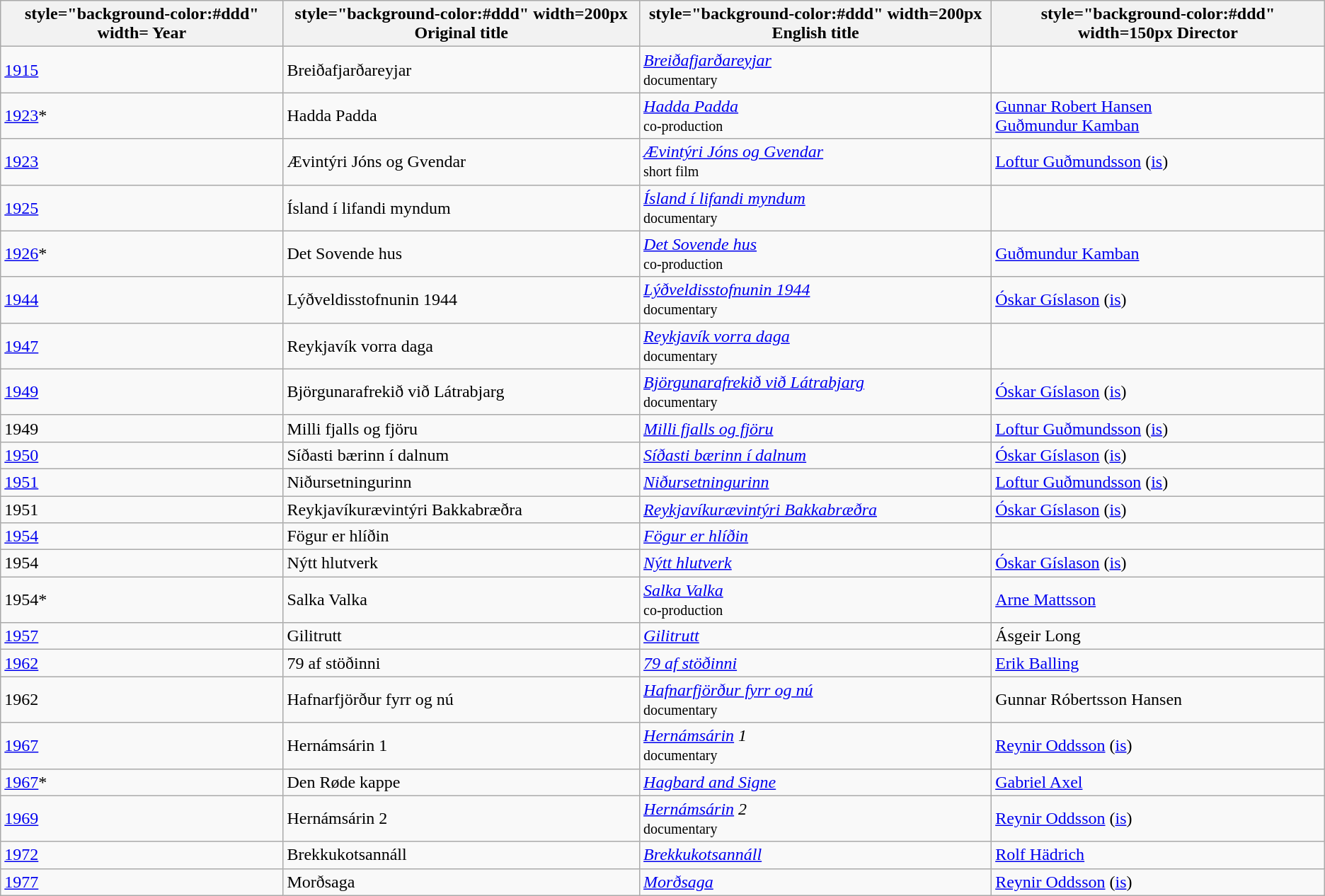<table class="wikitable sortable">
<tr>
<th>style="background-color:#ddd" width=  Year</th>
<th>style="background-color:#ddd" width=200px  Original title</th>
<th>style="background-color:#ddd" width=200px  English title</th>
<th>style="background-color:#ddd" width=150px  Director</th>
</tr>
<tr>
<td><a href='#'>1915</a></td>
<td>Breiðafjarðareyjar</td>
<td><em><a href='#'>Breiðafjarðareyjar</a></em><br><small>documentary</small></td>
<td></td>
</tr>
<tr>
<td><a href='#'>1923</a>*</td>
<td>Hadda Padda</td>
<td><em><a href='#'>Hadda Padda</a></em><br><small>co-production</small></td>
<td><a href='#'>Gunnar Robert Hansen</a> <br><a href='#'>Guðmundur Kamban</a></td>
</tr>
<tr>
<td><a href='#'>1923</a></td>
<td>Ævintýri Jóns og Gvendar</td>
<td><em><a href='#'>Ævintýri Jóns og Gvendar</a></em><br><small>short film</small></td>
<td><a href='#'>Loftur Guðmundsson</a> (<a href='#'>is</a>)</td>
</tr>
<tr>
<td><a href='#'>1925</a></td>
<td>Ísland í lifandi myndum</td>
<td><em><a href='#'>Ísland í lifandi myndum</a></em><br><small>documentary</small></td>
<td></td>
</tr>
<tr>
<td><a href='#'>1926</a>*</td>
<td>Det Sovende hus</td>
<td><em><a href='#'>Det Sovende hus</a></em><br><small>co-production</small></td>
<td><a href='#'>Guðmundur Kamban</a></td>
</tr>
<tr>
<td><a href='#'>1944</a></td>
<td>Lýðveldisstofnunin 1944</td>
<td><em><a href='#'>Lýðveldisstofnunin 1944</a></em><br><small>documentary</small></td>
<td><a href='#'>Óskar Gíslason</a> (<a href='#'>is</a>)</td>
</tr>
<tr>
<td><a href='#'>1947</a></td>
<td>Reykjavík vorra daga</td>
<td><em><a href='#'>Reykjavík vorra daga</a></em><br><small>documentary</small></td>
<td></td>
</tr>
<tr>
<td><a href='#'>1949</a></td>
<td>Björgunarafrekið við Látrabjarg</td>
<td><em><a href='#'>Björgunarafrekið við Látrabjarg</a></em><br><small>documentary</small></td>
<td><a href='#'>Óskar Gíslason</a> (<a href='#'>is</a>)</td>
</tr>
<tr>
<td>1949</td>
<td>Milli fjalls og fjöru</td>
<td><em><a href='#'>Milli fjalls og fjöru</a></em></td>
<td><a href='#'>Loftur Guðmundsson</a> (<a href='#'>is</a>)</td>
</tr>
<tr>
<td><a href='#'>1950</a></td>
<td>Síðasti bærinn í dalnum</td>
<td><em><a href='#'>Síðasti bærinn í dalnum</a></em></td>
<td><a href='#'>Óskar Gíslason</a> (<a href='#'>is</a>)</td>
</tr>
<tr>
<td><a href='#'>1951</a></td>
<td>Niðursetningurinn</td>
<td><em><a href='#'>Niðursetningurinn</a></em></td>
<td><a href='#'>Loftur Guðmundsson</a> (<a href='#'>is</a>)</td>
</tr>
<tr>
<td>1951</td>
<td>Reykjavíkurævintýri Bakkabræðra</td>
<td><em><a href='#'>Reykjavíkurævintýri Bakkabræðra</a></em></td>
<td><a href='#'>Óskar Gíslason</a> (<a href='#'>is</a>)</td>
</tr>
<tr>
<td><a href='#'>1954</a></td>
<td>Fögur er hlíðin</td>
<td><em><a href='#'>Fögur er hlíðin</a></em></td>
<td></td>
</tr>
<tr>
<td>1954</td>
<td>Nýtt hlutverk</td>
<td><em><a href='#'>Nýtt hlutverk</a></em></td>
<td><a href='#'>Óskar Gíslason</a> (<a href='#'>is</a>)</td>
</tr>
<tr>
<td>1954*</td>
<td>Salka Valka</td>
<td><em><a href='#'>Salka Valka</a></em><br><small>co-production</small></td>
<td><a href='#'>Arne Mattsson</a></td>
</tr>
<tr>
<td><a href='#'>1957</a></td>
<td>Gilitrutt</td>
<td><em><a href='#'>Gilitrutt</a></em></td>
<td>Ásgeir Long</td>
</tr>
<tr>
<td><a href='#'>1962</a></td>
<td>79 af stöðinni</td>
<td><em><a href='#'>79 af stöðinni</a></em></td>
<td><a href='#'>Erik Balling</a></td>
</tr>
<tr>
<td>1962</td>
<td>Hafnarfjörður fyrr og nú</td>
<td><em><a href='#'>Hafnarfjörður fyrr og nú</a></em><br><small>documentary</small></td>
<td>Gunnar Róbertsson Hansen</td>
</tr>
<tr>
<td><a href='#'>1967</a></td>
<td>Hernámsárin 1</td>
<td><em><a href='#'>Hernámsárin</a> 1</em><br><small>documentary</small></td>
<td><a href='#'>Reynir Oddsson</a> (<a href='#'>is</a>)</td>
</tr>
<tr>
<td><a href='#'>1967</a>*</td>
<td>Den Røde kappe</td>
<td><em><a href='#'>Hagbard and Signe</a></em></td>
<td><a href='#'>Gabriel Axel</a></td>
</tr>
<tr>
<td><a href='#'>1969</a></td>
<td>Hernámsárin 2</td>
<td><em><a href='#'>Hernámsárin</a> 2</em><br><small>documentary</small></td>
<td><a href='#'>Reynir Oddsson</a> (<a href='#'>is</a>)</td>
</tr>
<tr>
<td><a href='#'>1972</a></td>
<td>Brekkukotsannáll</td>
<td><em><a href='#'>Brekkukotsannáll</a></em></td>
<td><a href='#'>Rolf Hädrich</a></td>
</tr>
<tr>
<td><a href='#'>1977</a></td>
<td>Morðsaga</td>
<td><em><a href='#'>Morðsaga</a></em></td>
<td><a href='#'>Reynir Oddsson</a> (<a href='#'>is</a>)</td>
</tr>
</table>
